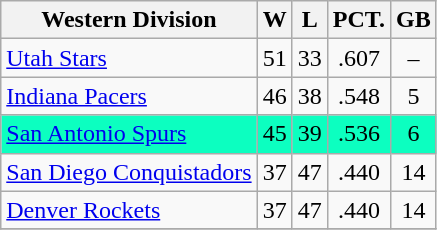<table class="wikitable" style="text-align: center;">
<tr>
<th>Western Division</th>
<th>W</th>
<th>L</th>
<th>PCT.</th>
<th>GB</th>
</tr>
<tr>
<td align="left"><a href='#'>Utah Stars</a></td>
<td>51</td>
<td>33</td>
<td>.607</td>
<td>–</td>
</tr>
<tr>
<td align="left"><a href='#'>Indiana Pacers</a></td>
<td>46</td>
<td>38</td>
<td>.548</td>
<td>5</td>
</tr>
<tr bgcolor=“ccffcc”>
<td align="left"><a href='#'>San Antonio Spurs</a></td>
<td>45</td>
<td>39</td>
<td>.536</td>
<td>6</td>
</tr>
<tr>
<td align="left"><a href='#'>San Diego Conquistadors</a></td>
<td>37</td>
<td>47</td>
<td>.440</td>
<td>14</td>
</tr>
<tr>
<td align="left"><a href='#'>Denver Rockets</a></td>
<td>37</td>
<td>47</td>
<td>.440</td>
<td>14</td>
</tr>
<tr>
</tr>
</table>
